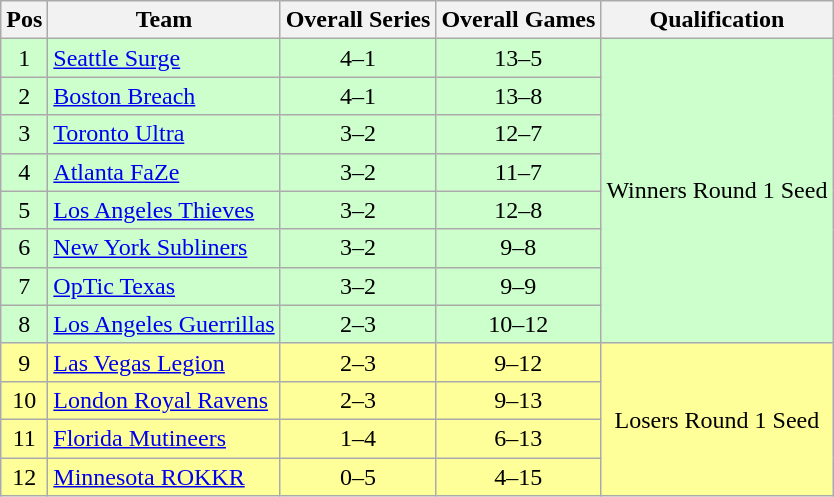<table class="wikitable" style="text-align:center">
<tr>
<th>Pos</th>
<th>Team</th>
<th>Overall Series</th>
<th>Overall Games</th>
<th>Qualification</th>
</tr>
<tr style="background:#CCFFCC">
<td>1</td>
<td style="text-align:left"><a href='#'>Seattle Surge</a></td>
<td>4–1</td>
<td>13–5</td>
<td rowspan="8">Winners Round 1 Seed</td>
</tr>
<tr style="background:#CCFFCC">
<td>2</td>
<td style="text-align:left"><a href='#'>Boston Breach</a></td>
<td>4–1</td>
<td>13–8</td>
</tr>
<tr style="background:#CCFFCC">
<td>3</td>
<td style="text-align:left"><a href='#'>Toronto Ultra</a></td>
<td>3–2</td>
<td>12–7</td>
</tr>
<tr style="background:#CCFFCC">
<td>4</td>
<td style="text-align:left"><a href='#'>Atlanta FaZe</a></td>
<td>3–2</td>
<td>11–7</td>
</tr>
<tr style="background:#CCFFCC">
<td>5</td>
<td style="text-align:left"><a href='#'>Los Angeles Thieves</a></td>
<td>3–2</td>
<td>12–8</td>
</tr>
<tr style="background:#CCFFCC">
<td>6</td>
<td style="text-align:left"><a href='#'>New York Subliners</a></td>
<td>3–2</td>
<td>9–8</td>
</tr>
<tr style="background:#CCFFCC">
<td>7</td>
<td style="text-align:left"><a href='#'>OpTic Texas</a></td>
<td>3–2</td>
<td>9–9</td>
</tr>
<tr style="background:#CCFFCC">
<td>8</td>
<td style="text-align:left"><a href='#'>Los Angeles Guerrillas</a></td>
<td>2–3</td>
<td>10–12</td>
</tr>
<tr style="background:#FFFF99">
<td>9</td>
<td style="text-align:left"><a href='#'>Las Vegas Legion</a></td>
<td>2–3</td>
<td>9–12</td>
<td rowspan="4">Losers Round 1 Seed</td>
</tr>
<tr style="background:#FFFF99">
<td>10</td>
<td style="text-align:left"><a href='#'>London Royal Ravens</a></td>
<td>2–3</td>
<td>9–13</td>
</tr>
<tr style="background:#FFFF99">
<td>11</td>
<td style="text-align:left"><a href='#'>Florida Mutineers</a></td>
<td>1–4</td>
<td>6–13</td>
</tr>
<tr style="background:#FFFF99">
<td>12</td>
<td style="text-align:left"><a href='#'>Minnesota ROKKR</a></td>
<td>0–5</td>
<td>4–15</td>
</tr>
</table>
